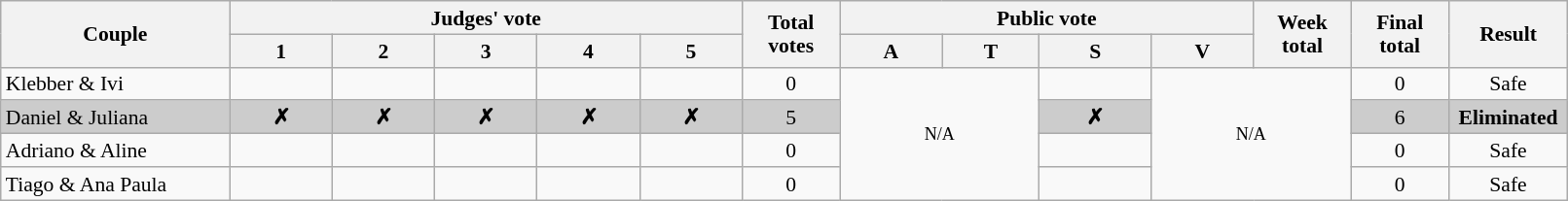<table class="wikitable" style="font-size:90%; line-height:16px; text-align:center" width="85%">
<tr>
<th rowspan=2 width=150>Couple</th>
<th colspan=5 width=185>Judges' vote</th>
<th rowspan=2 width=060>Total votes</th>
<th colspan=4 width=148>Public vote</th>
<th rowspan=2 width=060>Week total</th>
<th rowspan=2 width=060>Final total</th>
<th rowspan=2 width=075>Result</th>
</tr>
<tr>
<th>1</th>
<th>2</th>
<th>3</th>
<th>4</th>
<th>5</th>
<th>A</th>
<th>T</th>
<th>S</th>
<th>V</th>
</tr>
<tr>
<td align="left">Klebber & Ivi</td>
<td></td>
<td></td>
<td></td>
<td></td>
<td></td>
<td>0</td>
<td rowspan=4 colspan=2><small>N/A</small></td>
<td></td>
<td rowspan=4 colspan=2><small>N/A</small></td>
<td>0</td>
<td>Safe</td>
</tr>
<tr bgcolor="CCCCCC">
<td align="left">Daniel & Juliana</td>
<td><strong>✗</strong></td>
<td><strong>✗</strong></td>
<td><strong>✗</strong></td>
<td><strong>✗</strong></td>
<td><strong>✗</strong></td>
<td>5</td>
<td><strong>✗</strong></td>
<td>6</td>
<td><strong>Eliminated</strong></td>
</tr>
<tr>
<td align="left">Adriano & Aline</td>
<td></td>
<td></td>
<td></td>
<td></td>
<td></td>
<td>0</td>
<td></td>
<td>0</td>
<td>Safe</td>
</tr>
<tr>
<td align="left">Tiago & Ana Paula</td>
<td></td>
<td></td>
<td></td>
<td></td>
<td></td>
<td>0</td>
<td></td>
<td>0</td>
<td>Safe</td>
</tr>
</table>
